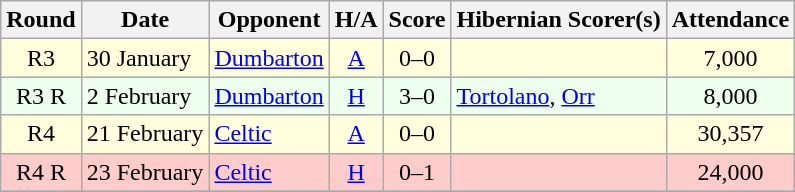<table class="wikitable" style="text-align:center">
<tr>
<th>Round</th>
<th>Date</th>
<th>Opponent</th>
<th>H/A</th>
<th>Score</th>
<th>Hibernian Scorer(s)</th>
<th>Attendance</th>
</tr>
<tr bgcolor="#ffffdd">
<td>R3</td>
<td align=left>30 January</td>
<td align=left><a href='#'>Dumbarton</a></td>
<td><a href='#'>A</a></td>
<td>0–0</td>
<td align=left></td>
<td>7,000</td>
</tr>
<tr bgcolor="#eeffee">
<td>R3 R</td>
<td align=left>2 February</td>
<td align=left><a href='#'>Dumbarton</a></td>
<td><a href='#'>H</a></td>
<td>3–0</td>
<td align=left><a href='#'>Tortolano</a>, <a href='#'>Orr</a></td>
<td>8,000</td>
</tr>
<tr bgcolor="#ffffdd">
<td>R4</td>
<td align=left>21 February</td>
<td align=left><a href='#'>Celtic</a></td>
<td><a href='#'>A</a></td>
<td>0–0</td>
<td align=left></td>
<td>30,357</td>
</tr>
<tr bgcolor="#ffcccc">
<td>R4 R</td>
<td align=left>23 February</td>
<td align=left><a href='#'>Celtic</a></td>
<td><a href='#'>H</a></td>
<td>0–1</td>
<td align=left></td>
<td>24,000</td>
</tr>
<tr>
</tr>
</table>
